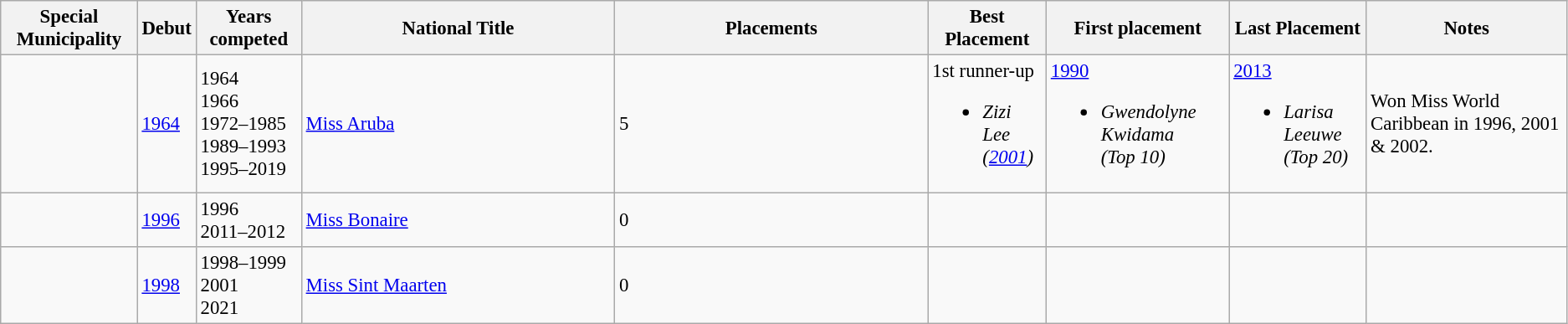<table class="wikitable sortable" style="font-size: 95%;">
<tr>
<th>Special Municipality</th>
<th>Debut</th>
<th>Years competed</th>
<th width=20%>National Title</th>
<th width=20%>Placements</th>
<th>Best Placement</th>
<th>First placement</th>
<th>Last Placement</th>
<th>Notes</th>
</tr>
<tr>
<td><strong></strong></td>
<td><a href='#'>1964</a></td>
<td>1964<br>1966<br>1972–1985<br>1989–1993<br>1995–2019</td>
<td><a href='#'>Miss Aruba</a></td>
<td>5</td>
<td>1st runner-up<br><ul><li><em>Zizi Lee<br>(<a href='#'>2001</a>)</em></li></ul></td>
<td><a href='#'>1990</a><br><ul><li><em>Gwendolyne Kwidama<br>(Top 10)</em></li></ul></td>
<td><a href='#'>2013</a><br><ul><li><em>Larisa Leeuwe<br>(Top 20)</em></li></ul></td>
<td>Won Miss World Caribbean in 1996, 2001 & 2002.</td>
</tr>
<tr>
<td><strong></strong></td>
<td><a href='#'>1996</a></td>
<td>1996<br>2011–2012</td>
<td><a href='#'>Miss Bonaire</a></td>
<td>0</td>
<td></td>
<td></td>
<td></td>
<td></td>
</tr>
<tr>
<td><strong></strong></td>
<td><a href='#'>1998</a></td>
<td>1998–1999<br>2001<br>2021</td>
<td><a href='#'>Miss Sint Maarten</a></td>
<td>0</td>
<td></td>
<td></td>
<td></td>
<td></td>
</tr>
</table>
